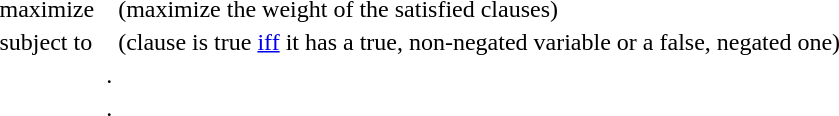<table>
<tr>
<td>maximize</td>
<td></td>
<td></td>
<td>(maximize the weight of the satisfied clauses)</td>
</tr>
<tr>
<td>subject to</td>
<td></td>
<td></td>
<td>(clause is true <a href='#'>iff</a> it has a true, non-negated variable or a false, negated one)</td>
</tr>
<tr>
<td></td>
<td></td>
<td>.</td>
</tr>
<tr>
<td></td>
<td></td>
<td>.</td>
</tr>
</table>
